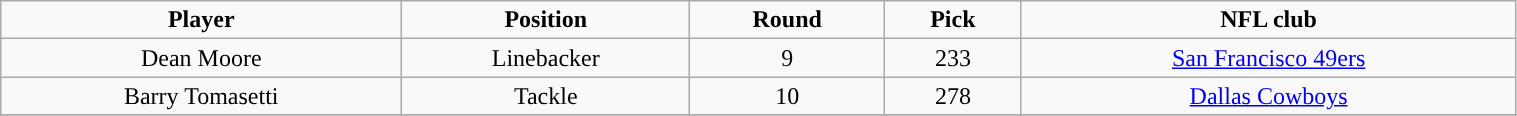<table class="wikitable" width="80%">
<tr align="center">
<td><strong>Player</strong></td>
<td><strong>Position</strong></td>
<td><strong>Round</strong></td>
<td><strong>Pick</strong></td>
<td><strong>NFL club</strong></td>
</tr>
<tr align="center" bgcolor="">
<td>Dean Moore</td>
<td>Linebacker</td>
<td>9</td>
<td>233</td>
<td><a href='#'>San Francisco 49ers</a></td>
</tr>
<tr align="center" bgcolor="">
<td>Barry Tomasetti</td>
<td>Tackle</td>
<td>10</td>
<td>278</td>
<td><a href='#'>Dallas Cowboys</a></td>
</tr>
<tr align="center" bgcolor="">
</tr>
</table>
